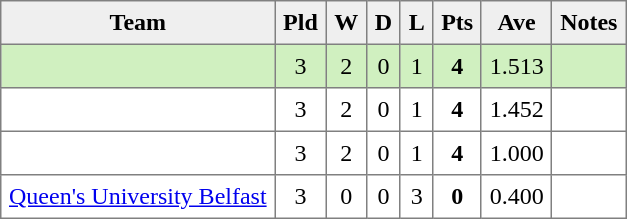<table style=border-collapse:collapse border=1 cellspacing=0 cellpadding=5>
<tr align=center bgcolor=#efefef>
<th>Team</th>
<th>Pld</th>
<th>W</th>
<th>D</th>
<th>L</th>
<th>Pts</th>
<th>Ave</th>
<th>Notes</th>
</tr>
<tr align=center style="background:#D0F0C0;">
<td style="text-align:left;"> </td>
<td>3</td>
<td>2</td>
<td>0</td>
<td>1</td>
<td><strong>4</strong></td>
<td>1.513</td>
<td></td>
</tr>
<tr align=center style="background:#FFFFFF;">
<td style="text-align:left;"> </td>
<td>3</td>
<td>2</td>
<td>0</td>
<td>1</td>
<td><strong>4</strong></td>
<td>1.452</td>
<td></td>
</tr>
<tr align=center style="background:#FFFFFF;">
<td style="text-align:left;"> </td>
<td>3</td>
<td>2</td>
<td>0</td>
<td>1</td>
<td><strong>4</strong></td>
<td>1.000</td>
<td></td>
</tr>
<tr align=center style="background:#FFFFFF;">
<td style="text-align:left;"> <a href='#'>Queen's University Belfast</a></td>
<td>3</td>
<td>0</td>
<td>0</td>
<td>3</td>
<td><strong>0</strong></td>
<td>0.400</td>
<td></td>
</tr>
</table>
